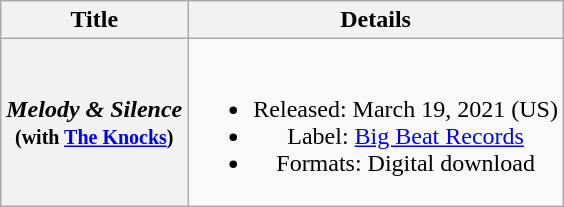<table class="wikitable plainrowheaders" style="text-align:center;">
<tr>
<th scope="col">Title</th>
<th scope="col">Details</th>
</tr>
<tr>
<th scope="row"><em>Melody & Silence</em><br><small>(with <a href='#'>The Knocks</a>)</small></th>
<td><br><ul><li>Released: March 19, 2021 <span>(US)</span></li><li>Label: <a href='#'>Big Beat Records</a></li><li>Formats: Digital download</li></ul></td>
</tr>
</table>
